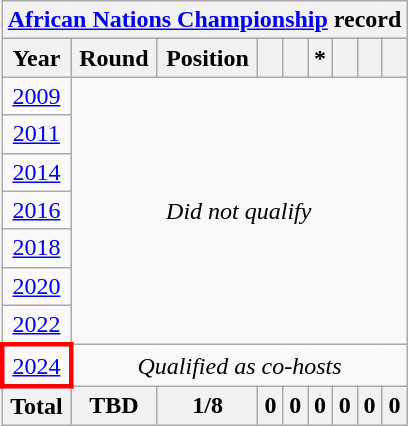<table class="wikitable" style="text-align: center;">
<tr>
<th colspan=9><a href='#'>African Nations Championship</a> record</th>
</tr>
<tr>
<th>Year</th>
<th>Round</th>
<th>Position</th>
<th></th>
<th></th>
<th>*</th>
<th></th>
<th></th>
<th></th>
</tr>
<tr>
<td> <a href='#'>2009</a></td>
<td colspan=8 rowspan=7><em>Did not qualify</em></td>
</tr>
<tr>
<td> <a href='#'>2011</a></td>
</tr>
<tr>
<td> <a href='#'>2014</a></td>
</tr>
<tr>
<td> <a href='#'>2016</a></td>
</tr>
<tr>
<td> <a href='#'>2018</a></td>
</tr>
<tr>
<td> <a href='#'>2020</a></td>
</tr>
<tr>
<td> <a href='#'>2022</a></td>
</tr>
<tr>
<td style="border: 3px solid red"> <a href='#'>2024</a></td>
<td colspan=8><em>Qualified as co-hosts</em></td>
</tr>
<tr>
<th>Total</th>
<th>TBD</th>
<th>1/8</th>
<th>0</th>
<th>0</th>
<th>0</th>
<th>0</th>
<th>0</th>
<th>0</th>
</tr>
</table>
